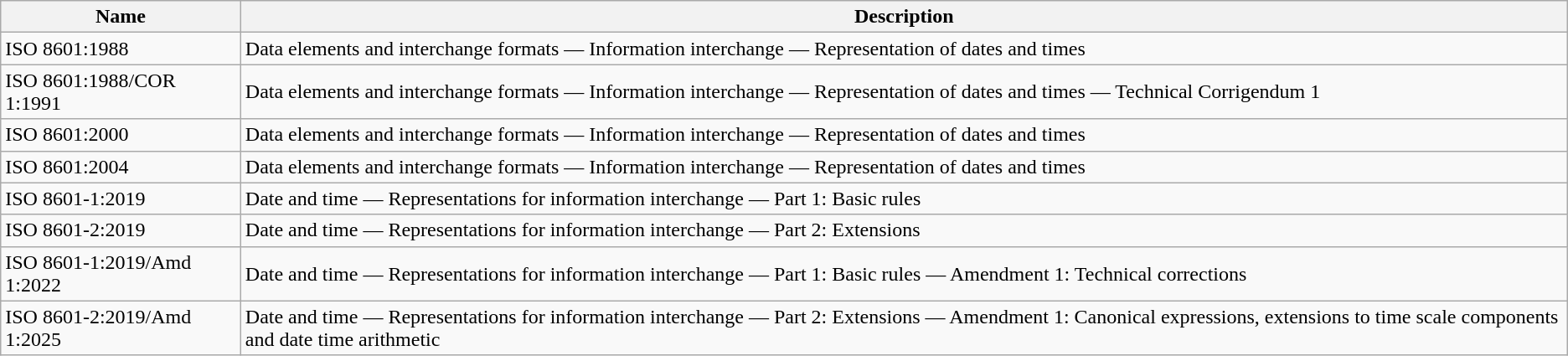<table class="wikitable sortable">
<tr>
<th>Name</th>
<th>Description</th>
</tr>
<tr>
<td>ISO 8601:1988</td>
<td>Data elements and interchange formats — Information interchange — Representation of dates and times</td>
</tr>
<tr>
<td>ISO 8601:1988/COR 1:1991</td>
<td>Data elements and interchange formats — Information interchange — Representation of dates and times — Technical Corrigendum 1</td>
</tr>
<tr>
<td>ISO 8601:2000</td>
<td>Data elements and interchange formats — Information interchange — Representation of dates and times</td>
</tr>
<tr>
<td>ISO 8601:2004</td>
<td>Data elements and interchange formats — Information interchange — Representation of dates and times</td>
</tr>
<tr>
<td>ISO 8601-1:2019</td>
<td>Date and time — Representations for information interchange — Part 1: Basic rules</td>
</tr>
<tr>
<td>ISO 8601-2:2019</td>
<td>Date and time — Representations for information interchange — Part 2: Extensions</td>
</tr>
<tr>
<td>ISO 8601-1:2019/Amd 1:2022</td>
<td>Date and time — Representations for information interchange — Part 1: Basic rules — Amendment 1: Technical corrections</td>
</tr>
<tr>
<td>ISO 8601-2:2019/Amd 1:2025</td>
<td>Date and time — Representations for information interchange — Part 2: Extensions — Amendment 1: Canonical expressions, extensions to time scale components and date time arithmetic</td>
</tr>
</table>
